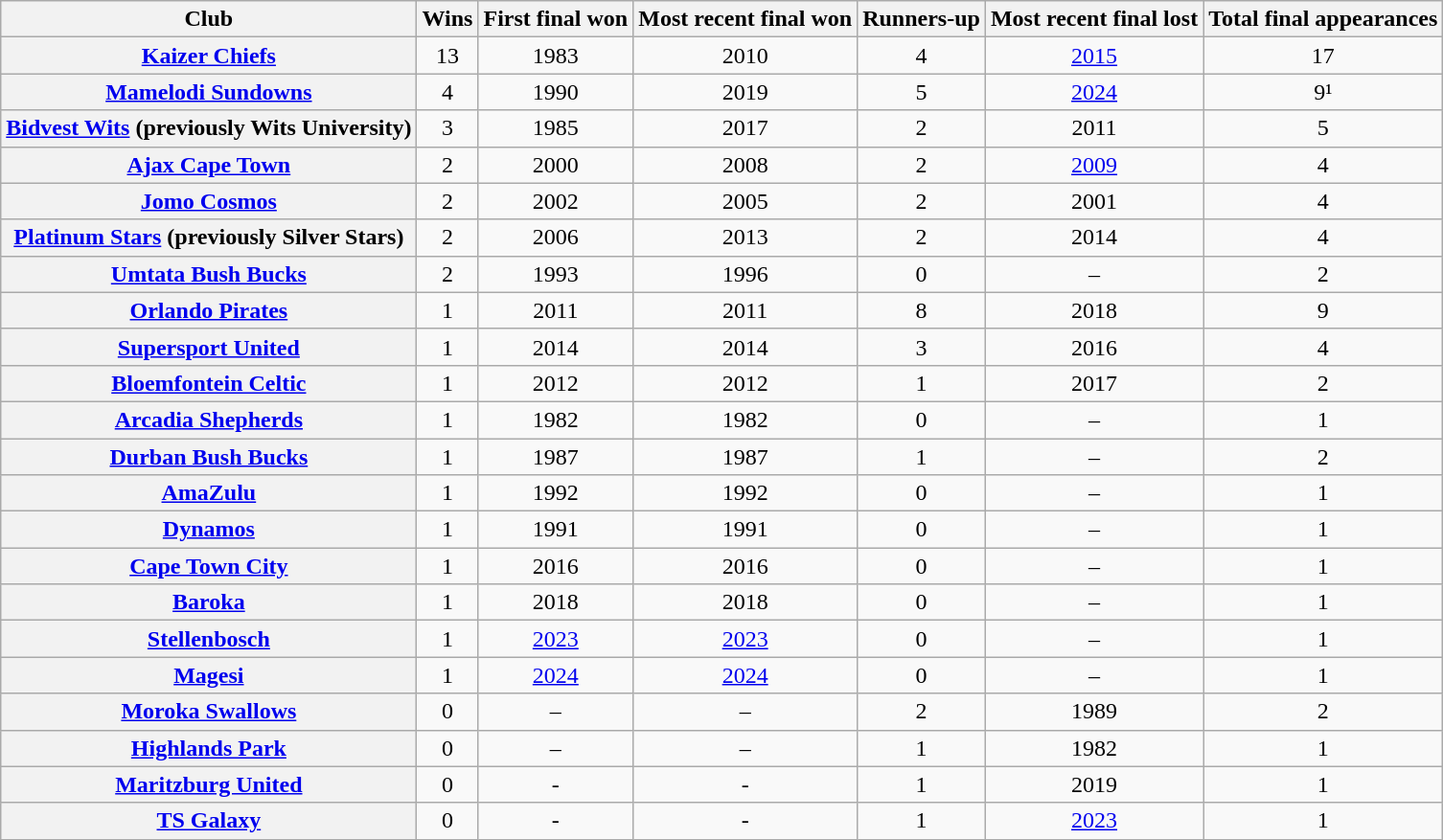<table class="wikitable sortable plainrowheaders" style="text-align: center;">
<tr>
<th scope="col">Club</th>
<th scope="col">Wins</th>
<th scope="col">First final won</th>
<th scope="col">Most recent final won</th>
<th scope="col">Runners-up</th>
<th scope="col">Most recent final lost</th>
<th scope="col">Total final appearances</th>
</tr>
<tr>
<th scope="row"><a href='#'>Kaizer Chiefs</a></th>
<td>13</td>
<td>1983</td>
<td>2010</td>
<td>4</td>
<td><a href='#'>2015</a></td>
<td>17</td>
</tr>
<tr>
<th scope="row"><a href='#'>Mamelodi Sundowns</a></th>
<td>4</td>
<td>1990</td>
<td>2019</td>
<td>5</td>
<td><a href='#'>2024</a></td>
<td>9¹</td>
</tr>
<tr>
<th scope="row"><a href='#'>Bidvest Wits</a> (previously Wits University)</th>
<td>3</td>
<td>1985</td>
<td>2017</td>
<td>2</td>
<td>2011</td>
<td>5</td>
</tr>
<tr>
<th scope="row"><a href='#'>Ajax Cape Town</a></th>
<td>2</td>
<td>2000</td>
<td>2008</td>
<td>2</td>
<td><a href='#'>2009</a></td>
<td>4</td>
</tr>
<tr>
<th scope="row"><a href='#'>Jomo Cosmos</a></th>
<td>2</td>
<td>2002</td>
<td>2005</td>
<td>2</td>
<td>2001</td>
<td>4</td>
</tr>
<tr>
<th scope="row"><a href='#'>Platinum Stars</a> (previously Silver Stars)</th>
<td>2</td>
<td>2006</td>
<td>2013</td>
<td>2</td>
<td>2014</td>
<td>4</td>
</tr>
<tr>
<th scope="row"><a href='#'>Umtata Bush Bucks</a></th>
<td>2</td>
<td>1993</td>
<td>1996</td>
<td>0</td>
<td>–</td>
<td>2</td>
</tr>
<tr>
<th scope="row"><a href='#'>Orlando Pirates</a></th>
<td>1</td>
<td>2011</td>
<td>2011</td>
<td>8</td>
<td>2018</td>
<td>9</td>
</tr>
<tr>
<th scope="row"><a href='#'>Supersport United</a></th>
<td>1</td>
<td>2014</td>
<td>2014</td>
<td>3</td>
<td>2016</td>
<td>4</td>
</tr>
<tr>
<th scope="row"><a href='#'>Bloemfontein Celtic</a></th>
<td>1</td>
<td>2012</td>
<td>2012</td>
<td>1</td>
<td>2017</td>
<td>2</td>
</tr>
<tr>
<th scope="row"><a href='#'>Arcadia Shepherds</a></th>
<td>1</td>
<td>1982</td>
<td>1982</td>
<td>0</td>
<td>–</td>
<td>1</td>
</tr>
<tr>
<th scope="row"><a href='#'>Durban Bush Bucks</a></th>
<td>1</td>
<td>1987</td>
<td>1987</td>
<td>1</td>
<td>–</td>
<td>2</td>
</tr>
<tr>
<th scope="row"><a href='#'>AmaZulu</a></th>
<td>1</td>
<td>1992</td>
<td>1992</td>
<td>0</td>
<td>–</td>
<td>1</td>
</tr>
<tr>
<th scope="row"><a href='#'>Dynamos</a></th>
<td>1</td>
<td>1991</td>
<td>1991</td>
<td>0</td>
<td>–</td>
<td>1</td>
</tr>
<tr>
<th scope="row"><a href='#'>Cape Town City</a></th>
<td>1</td>
<td>2016</td>
<td>2016</td>
<td>0</td>
<td>–</td>
<td>1</td>
</tr>
<tr>
<th scope="row"><a href='#'>Baroka</a></th>
<td>1</td>
<td>2018</td>
<td>2018</td>
<td>0</td>
<td>–</td>
<td>1</td>
</tr>
<tr>
<th scope="row"><a href='#'>Stellenbosch</a></th>
<td>1</td>
<td><a href='#'>2023</a></td>
<td><a href='#'>2023</a></td>
<td>0</td>
<td>–</td>
<td>1</td>
</tr>
<tr>
<th scope="row"><a href='#'>Magesi</a></th>
<td>1</td>
<td><a href='#'>2024</a></td>
<td><a href='#'>2024</a></td>
<td>0</td>
<td>–</td>
<td>1</td>
</tr>
<tr>
<th scope="row"><a href='#'>Moroka Swallows</a></th>
<td>0</td>
<td>–</td>
<td>–</td>
<td>2</td>
<td>1989</td>
<td>2</td>
</tr>
<tr>
<th scope="row"><a href='#'>Highlands Park</a></th>
<td>0</td>
<td>–</td>
<td>–</td>
<td>1</td>
<td>1982</td>
<td>1</td>
</tr>
<tr>
<th scope="row"><a href='#'>Maritzburg United</a></th>
<td>0</td>
<td>-</td>
<td>-</td>
<td>1</td>
<td>2019</td>
<td>1</td>
</tr>
<tr>
<th scope="row"><a href='#'>TS Galaxy</a></th>
<td>0</td>
<td>-</td>
<td>-</td>
<td>1</td>
<td><a href='#'>2023</a></td>
<td>1</td>
</tr>
</table>
